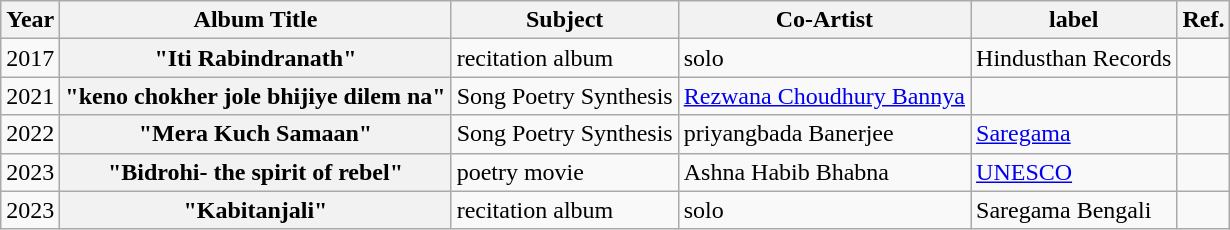<table class="wikitable plainrowheaders sortable">
<tr>
<th>Year</th>
<th>Album Title</th>
<th>Subject</th>
<th>Co-Artist</th>
<th>label</th>
<th>Ref.</th>
</tr>
<tr>
<td>2017</td>
<th scope=row>"Iti Rabindranath"</th>
<td>recitation album</td>
<td>solo</td>
<td>Hindusthan Records</td>
<td></td>
</tr>
<tr>
<td>2021</td>
<th scope=row>"keno chokher jole bhijiye dilem na"</th>
<td>Song Poetry Synthesis</td>
<td><a href='#'>Rezwana Choudhury Bannya</a></td>
<td></td>
<td></td>
</tr>
<tr>
<td>2022</td>
<th scope=row>"Mera Kuch Samaan"</th>
<td>Song Poetry Synthesis</td>
<td>priyangbada Banerjee</td>
<td><a href='#'>Saregama</a></td>
<td></td>
</tr>
<tr>
<td>2023</td>
<th scope=row>"Bidrohi- the spirit of rebel"</th>
<td>poetry movie</td>
<td>Ashna Habib Bhabna</td>
<td><a href='#'>UNESCO</a></td>
<td></td>
</tr>
<tr>
<td>2023</td>
<th scope=row>"Kabitanjali"</th>
<td>recitation album</td>
<td>solo</td>
<td>Saregama Bengali</td>
<td></td>
</tr>
</table>
